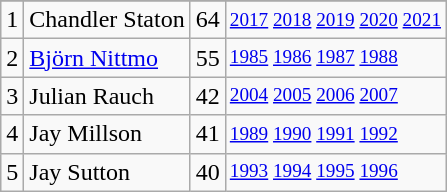<table class="wikitable">
<tr>
</tr>
<tr>
<td>1</td>
<td>Chandler Staton</td>
<td>64</td>
<td style="font-size:80%;"><a href='#'>2017</a> <a href='#'>2018</a> <a href='#'>2019</a> <a href='#'>2020</a> <a href='#'>2021</a></td>
</tr>
<tr>
<td>2</td>
<td><a href='#'>Björn Nittmo</a></td>
<td>55</td>
<td style="font-size:80%;"><a href='#'>1985</a> <a href='#'>1986</a> <a href='#'>1987</a> <a href='#'>1988</a></td>
</tr>
<tr>
<td>3</td>
<td>Julian Rauch</td>
<td>42</td>
<td style="font-size:80%;"><a href='#'>2004</a> <a href='#'>2005</a> <a href='#'>2006</a> <a href='#'>2007</a></td>
</tr>
<tr>
<td>4</td>
<td>Jay Millson</td>
<td>41</td>
<td style="font-size:80%;"><a href='#'>1989</a> <a href='#'>1990</a> <a href='#'>1991</a> <a href='#'>1992</a></td>
</tr>
<tr>
<td>5</td>
<td>Jay Sutton</td>
<td>40</td>
<td style="font-size:80%;"><a href='#'>1993</a> <a href='#'>1994</a> <a href='#'>1995</a> <a href='#'>1996</a></td>
</tr>
</table>
